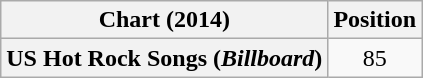<table class="wikitable plainrowheaders">
<tr>
<th>Chart (2014)</th>
<th>Position</th>
</tr>
<tr>
<th scope="row">US Hot Rock Songs (<em>Billboard</em>)</th>
<td style="text-align:center;">85</td>
</tr>
</table>
